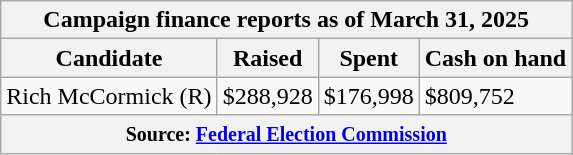<table class="wikitable sortable">
<tr>
<th colspan=4>Campaign finance reports as of March 31, 2025</th>
</tr>
<tr style="text-align:center;">
<th>Candidate</th>
<th>Raised</th>
<th>Spent</th>
<th>Cash on hand</th>
</tr>
<tr>
<td>Rich McCormick (R)</td>
<td>$288,928</td>
<td>$176,998</td>
<td>$809,752</td>
</tr>
<tr>
<th colspan="4"><small>Source: <a href='#'>Federal Election Commission</a></small></th>
</tr>
</table>
